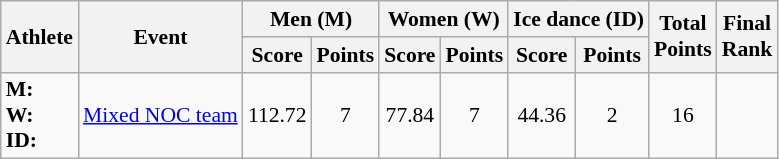<table class="wikitable" style="font-size:90%;">
<tr>
<th rowspan=2>Athlete</th>
<th rowspan=2>Event</th>
<th colspan=2>Men (M)</th>
<th colspan=2>Women (W)</th>
<th colspan=2>Ice dance (ID)</th>
<th rowspan=2>Total<br>Points</th>
<th rowspan=2>Final<br>Rank</th>
</tr>
<tr>
<th>Score</th>
<th>Points</th>
<th>Score</th>
<th>Points</th>
<th>Score</th>
<th>Points</th>
</tr>
<tr>
<td><strong>M: <br>W: <br>ID: </strong></td>
<td><a href='#'>Mixed NOC team</a></td>
<td align=center>112.72</td>
<td align=center>7</td>
<td align=center>77.84</td>
<td align=center>7</td>
<td align=center>44.36</td>
<td align=center>2</td>
<td align=center>16</td>
<td align=center></td>
</tr>
</table>
